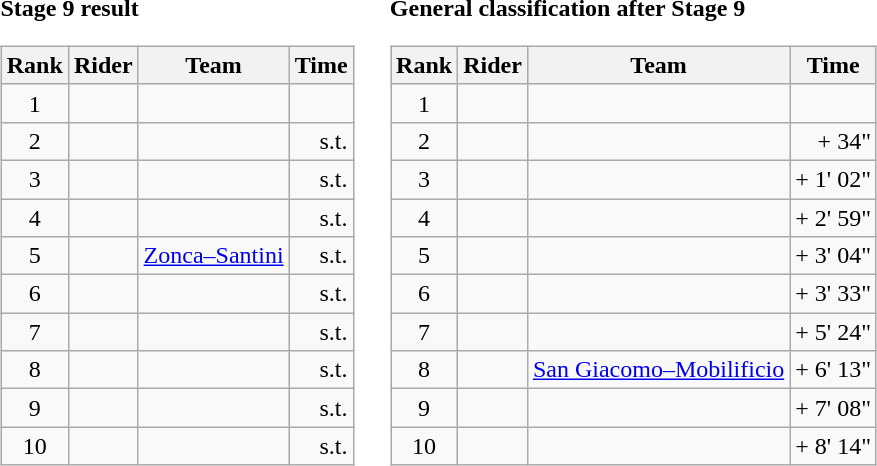<table>
<tr>
<td><strong>Stage 9 result</strong><br><table class="wikitable">
<tr>
<th scope="col">Rank</th>
<th scope="col">Rider</th>
<th scope="col">Team</th>
<th scope="col">Time</th>
</tr>
<tr>
<td style="text-align:center;">1</td>
<td></td>
<td></td>
<td style="text-align:right;"></td>
</tr>
<tr>
<td style="text-align:center;">2</td>
<td></td>
<td></td>
<td style="text-align:right;">s.t.</td>
</tr>
<tr>
<td style="text-align:center;">3</td>
<td></td>
<td></td>
<td style="text-align:right;">s.t.</td>
</tr>
<tr>
<td style="text-align:center;">4</td>
<td></td>
<td></td>
<td style="text-align:right;">s.t.</td>
</tr>
<tr>
<td style="text-align:center;">5</td>
<td></td>
<td><a href='#'>Zonca–Santini</a></td>
<td style="text-align:right;">s.t.</td>
</tr>
<tr>
<td style="text-align:center;">6</td>
<td></td>
<td></td>
<td style="text-align:right;">s.t.</td>
</tr>
<tr>
<td style="text-align:center;">7</td>
<td></td>
<td></td>
<td style="text-align:right;">s.t.</td>
</tr>
<tr>
<td style="text-align:center;">8</td>
<td></td>
<td></td>
<td style="text-align:right;">s.t.</td>
</tr>
<tr>
<td style="text-align:center;">9</td>
<td></td>
<td></td>
<td style="text-align:right;">s.t.</td>
</tr>
<tr>
<td style="text-align:center;">10</td>
<td></td>
<td></td>
<td style="text-align:right;">s.t.</td>
</tr>
</table>
</td>
<td></td>
<td><strong>General classification after Stage 9</strong><br><table class="wikitable">
<tr>
<th scope="col">Rank</th>
<th scope="col">Rider</th>
<th scope="col">Team</th>
<th scope="col">Time</th>
</tr>
<tr>
<td style="text-align:center;">1</td>
<td></td>
<td></td>
<td style="text-align:right;"></td>
</tr>
<tr>
<td style="text-align:center;">2</td>
<td></td>
<td></td>
<td style="text-align:right;">+ 34"</td>
</tr>
<tr>
<td style="text-align:center;">3</td>
<td></td>
<td></td>
<td style="text-align:right;">+ 1' 02"</td>
</tr>
<tr>
<td style="text-align:center;">4</td>
<td></td>
<td></td>
<td style="text-align:right;">+ 2' 59"</td>
</tr>
<tr>
<td style="text-align:center;">5</td>
<td></td>
<td></td>
<td style="text-align:right;">+ 3' 04"</td>
</tr>
<tr>
<td style="text-align:center;">6</td>
<td></td>
<td></td>
<td style="text-align:right;">+ 3' 33"</td>
</tr>
<tr>
<td style="text-align:center;">7</td>
<td></td>
<td></td>
<td style="text-align:right;">+ 5' 24"</td>
</tr>
<tr>
<td style="text-align:center;">8</td>
<td></td>
<td><a href='#'>San Giacomo–Mobilificio</a></td>
<td style="text-align:right;">+ 6' 13"</td>
</tr>
<tr>
<td style="text-align:center;">9</td>
<td></td>
<td></td>
<td style="text-align:right;">+ 7' 08"</td>
</tr>
<tr>
<td style="text-align:center;">10</td>
<td></td>
<td></td>
<td style="text-align:right;">+ 8' 14"</td>
</tr>
</table>
</td>
</tr>
</table>
